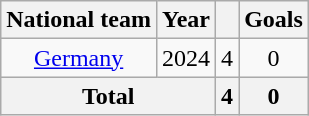<table class="wikitable" style="text-align: center">
<tr>
<th>National team</th>
<th>Year</th>
<th></th>
<th>Goals</th>
</tr>
<tr>
<td><a href='#'>Germany</a></td>
<td>2024</td>
<td>4</td>
<td>0</td>
</tr>
<tr>
<th colspan="2">Total</th>
<th>4</th>
<th>0</th>
</tr>
</table>
